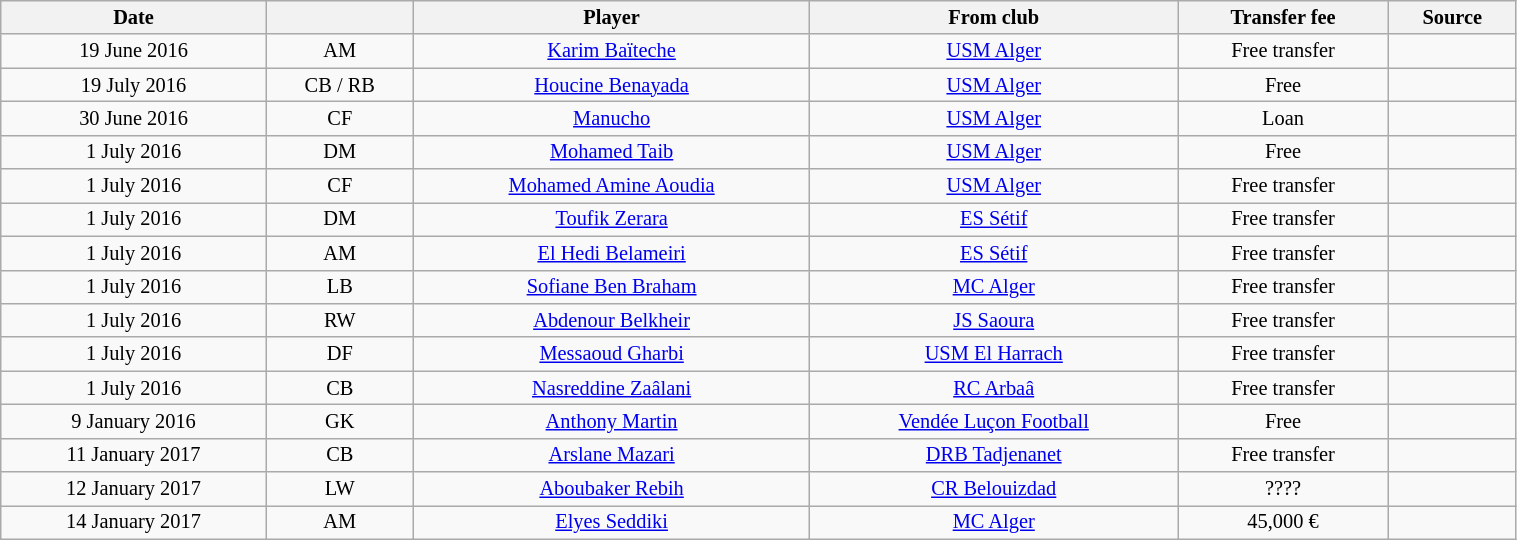<table class="wikitable sortable" style="width:80%; text-align:center; font-size:85%; text-align:centre;">
<tr>
<th>Date</th>
<th></th>
<th>Player</th>
<th>From club</th>
<th>Transfer fee</th>
<th>Source</th>
</tr>
<tr>
<td>19 June 2016</td>
<td>AM</td>
<td> <a href='#'>Karim Baïteche</a></td>
<td><a href='#'>USM Alger</a></td>
<td>Free transfer</td>
<td></td>
</tr>
<tr>
<td>19 July 2016</td>
<td>CB / RB</td>
<td> <a href='#'>Houcine Benayada</a></td>
<td><a href='#'>USM Alger</a></td>
<td>Free</td>
<td></td>
</tr>
<tr>
<td>30 June 2016</td>
<td>CF</td>
<td> <a href='#'>Manucho</a></td>
<td><a href='#'>USM Alger</a></td>
<td>Loan</td>
<td></td>
</tr>
<tr>
<td>1 July 2016</td>
<td>DM</td>
<td> <a href='#'>Mohamed Taib</a></td>
<td><a href='#'>USM Alger</a></td>
<td>Free</td>
<td></td>
</tr>
<tr>
<td>1 July 2016</td>
<td>CF</td>
<td> <a href='#'>Mohamed Amine Aoudia</a></td>
<td><a href='#'>USM Alger</a></td>
<td>Free transfer</td>
<td></td>
</tr>
<tr>
<td>1 July 2016</td>
<td>DM</td>
<td> <a href='#'>Toufik Zerara</a></td>
<td><a href='#'>ES Sétif</a></td>
<td>Free transfer</td>
<td></td>
</tr>
<tr>
<td>1 July 2016</td>
<td>AM</td>
<td> <a href='#'>El Hedi Belameiri</a></td>
<td><a href='#'>ES Sétif</a></td>
<td>Free transfer</td>
<td></td>
</tr>
<tr>
<td>1 July 2016</td>
<td>LB</td>
<td> <a href='#'>Sofiane Ben Braham</a></td>
<td><a href='#'>MC Alger</a></td>
<td>Free transfer</td>
<td></td>
</tr>
<tr>
<td>1 July 2016</td>
<td>RW</td>
<td> <a href='#'>Abdenour Belkheir</a></td>
<td><a href='#'>JS Saoura</a></td>
<td>Free transfer</td>
<td></td>
</tr>
<tr>
<td>1 July 2016</td>
<td>DF</td>
<td> <a href='#'>Messaoud Gharbi</a></td>
<td><a href='#'>USM El Harrach</a></td>
<td>Free transfer</td>
<td></td>
</tr>
<tr>
<td>1 July 2016</td>
<td>CB</td>
<td> <a href='#'>Nasreddine Zaâlani</a></td>
<td><a href='#'>RC Arbaâ</a></td>
<td>Free transfer</td>
<td></td>
</tr>
<tr>
<td>9 January 2016</td>
<td>GK</td>
<td> <a href='#'>Anthony Martin</a></td>
<td> <a href='#'>Vendée Luçon Football</a></td>
<td>Free</td>
<td></td>
</tr>
<tr>
<td>11 January 2017</td>
<td>CB</td>
<td> <a href='#'>Arslane Mazari</a></td>
<td><a href='#'>DRB Tadjenanet</a></td>
<td>Free transfer</td>
<td></td>
</tr>
<tr>
<td>12 January 2017</td>
<td>LW</td>
<td> <a href='#'>Aboubaker Rebih</a></td>
<td><a href='#'>CR Belouizdad</a></td>
<td>????</td>
<td></td>
</tr>
<tr>
<td>14 January 2017</td>
<td>AM</td>
<td> <a href='#'>Elyes Seddiki</a></td>
<td><a href='#'>MC Alger</a></td>
<td>45,000 €</td>
<td></td>
</tr>
</table>
